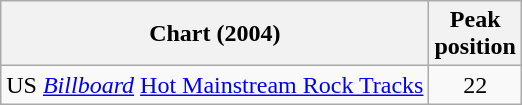<table class="wikitable">
<tr>
<th>Chart (2004)</th>
<th>Peak<br>position</th>
</tr>
<tr>
<td>US <em><a href='#'>Billboard</a></em> <a href='#'>Hot Mainstream Rock Tracks</a></td>
<td align="center">22</td>
</tr>
</table>
